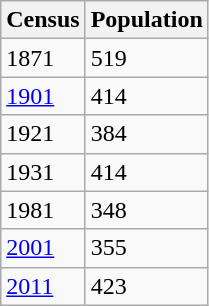<table class="wikitable">
<tr>
<th>Census</th>
<th>Population</th>
</tr>
<tr>
<td>1871</td>
<td>519</td>
</tr>
<tr>
<td><a href='#'>1901</a></td>
<td>414</td>
</tr>
<tr>
<td>1921</td>
<td>384</td>
</tr>
<tr>
<td>1931</td>
<td>414</td>
</tr>
<tr>
<td>1981</td>
<td>348</td>
</tr>
<tr>
<td><a href='#'>2001</a></td>
<td>355</td>
</tr>
<tr>
<td><a href='#'>2011</a></td>
<td>423</td>
</tr>
</table>
